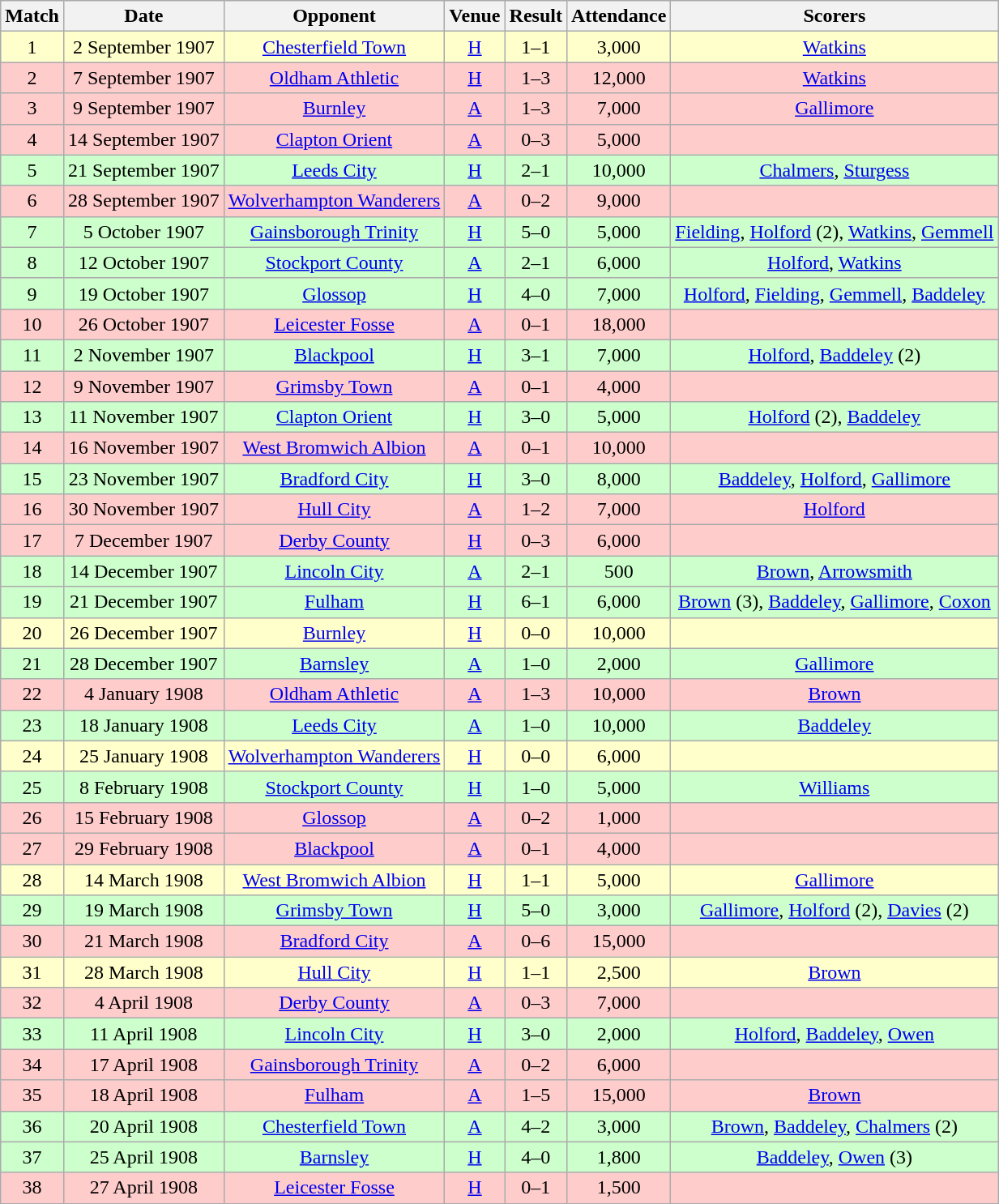<table class="wikitable" style="font-size:100%; text-align:center">
<tr>
<th>Match</th>
<th>Date</th>
<th>Opponent</th>
<th>Venue</th>
<th>Result</th>
<th>Attendance</th>
<th>Scorers</th>
</tr>
<tr style="background-color: #FFFFCC;">
<td>1</td>
<td>2 September 1907</td>
<td><a href='#'>Chesterfield Town</a></td>
<td><a href='#'>H</a></td>
<td>1–1</td>
<td>3,000</td>
<td><a href='#'>Watkins</a></td>
</tr>
<tr style="background-color: #FFCCCC;">
<td>2</td>
<td>7 September 1907</td>
<td><a href='#'>Oldham Athletic</a></td>
<td><a href='#'>H</a></td>
<td>1–3</td>
<td>12,000</td>
<td><a href='#'>Watkins</a></td>
</tr>
<tr style="background-color: #FFCCCC;">
<td>3</td>
<td>9 September 1907</td>
<td><a href='#'>Burnley</a></td>
<td><a href='#'>A</a></td>
<td>1–3</td>
<td>7,000</td>
<td><a href='#'>Gallimore</a></td>
</tr>
<tr style="background-color: #FFCCCC;">
<td>4</td>
<td>14 September 1907</td>
<td><a href='#'>Clapton Orient</a></td>
<td><a href='#'>A</a></td>
<td>0–3</td>
<td>5,000</td>
<td></td>
</tr>
<tr style="background-color: #CCFFCC;">
<td>5</td>
<td>21 September 1907</td>
<td><a href='#'>Leeds City</a></td>
<td><a href='#'>H</a></td>
<td>2–1</td>
<td>10,000</td>
<td><a href='#'>Chalmers</a>, <a href='#'>Sturgess</a></td>
</tr>
<tr style="background-color: #FFCCCC;">
<td>6</td>
<td>28 September 1907</td>
<td><a href='#'>Wolverhampton Wanderers</a></td>
<td><a href='#'>A</a></td>
<td>0–2</td>
<td>9,000</td>
<td></td>
</tr>
<tr style="background-color: #CCFFCC;">
<td>7</td>
<td>5 October 1907</td>
<td><a href='#'>Gainsborough Trinity</a></td>
<td><a href='#'>H</a></td>
<td>5–0</td>
<td>5,000</td>
<td><a href='#'>Fielding</a>, <a href='#'>Holford</a> (2), <a href='#'>Watkins</a>, <a href='#'>Gemmell</a></td>
</tr>
<tr style="background-color: #CCFFCC;">
<td>8</td>
<td>12 October 1907</td>
<td><a href='#'>Stockport County</a></td>
<td><a href='#'>A</a></td>
<td>2–1</td>
<td>6,000</td>
<td><a href='#'>Holford</a>, <a href='#'>Watkins</a></td>
</tr>
<tr style="background-color: #CCFFCC;">
<td>9</td>
<td>19 October 1907</td>
<td><a href='#'>Glossop</a></td>
<td><a href='#'>H</a></td>
<td>4–0</td>
<td>7,000</td>
<td><a href='#'>Holford</a>, <a href='#'>Fielding</a>, <a href='#'>Gemmell</a>, <a href='#'>Baddeley</a></td>
</tr>
<tr style="background-color: #FFCCCC;">
<td>10</td>
<td>26 October 1907</td>
<td><a href='#'>Leicester Fosse</a></td>
<td><a href='#'>A</a></td>
<td>0–1</td>
<td>18,000</td>
<td></td>
</tr>
<tr style="background-color: #CCFFCC;">
<td>11</td>
<td>2 November 1907</td>
<td><a href='#'>Blackpool</a></td>
<td><a href='#'>H</a></td>
<td>3–1</td>
<td>7,000</td>
<td><a href='#'>Holford</a>, <a href='#'>Baddeley</a> (2)</td>
</tr>
<tr style="background-color: #FFCCCC;">
<td>12</td>
<td>9 November 1907</td>
<td><a href='#'>Grimsby Town</a></td>
<td><a href='#'>A</a></td>
<td>0–1</td>
<td>4,000</td>
<td></td>
</tr>
<tr style="background-color: #CCFFCC;">
<td>13</td>
<td>11 November 1907</td>
<td><a href='#'>Clapton Orient</a></td>
<td><a href='#'>H</a></td>
<td>3–0</td>
<td>5,000</td>
<td><a href='#'>Holford</a> (2), <a href='#'>Baddeley</a></td>
</tr>
<tr style="background-color: #FFCCCC;">
<td>14</td>
<td>16 November 1907</td>
<td><a href='#'>West Bromwich Albion</a></td>
<td><a href='#'>A</a></td>
<td>0–1</td>
<td>10,000</td>
<td></td>
</tr>
<tr style="background-color: #CCFFCC;">
<td>15</td>
<td>23 November 1907</td>
<td><a href='#'>Bradford City</a></td>
<td><a href='#'>H</a></td>
<td>3–0</td>
<td>8,000</td>
<td><a href='#'>Baddeley</a>, <a href='#'>Holford</a>, <a href='#'>Gallimore</a></td>
</tr>
<tr style="background-color: #FFCCCC;">
<td>16</td>
<td>30 November 1907</td>
<td><a href='#'>Hull City</a></td>
<td><a href='#'>A</a></td>
<td>1–2</td>
<td>7,000</td>
<td><a href='#'>Holford</a></td>
</tr>
<tr style="background-color: #FFCCCC;">
<td>17</td>
<td>7 December 1907</td>
<td><a href='#'>Derby County</a></td>
<td><a href='#'>H</a></td>
<td>0–3</td>
<td>6,000</td>
<td></td>
</tr>
<tr style="background-color: #CCFFCC;">
<td>18</td>
<td>14 December 1907</td>
<td><a href='#'>Lincoln City</a></td>
<td><a href='#'>A</a></td>
<td>2–1</td>
<td>500</td>
<td><a href='#'>Brown</a>, <a href='#'>Arrowsmith</a></td>
</tr>
<tr style="background-color: #CCFFCC;">
<td>19</td>
<td>21 December 1907</td>
<td><a href='#'>Fulham</a></td>
<td><a href='#'>H</a></td>
<td>6–1</td>
<td>6,000</td>
<td><a href='#'>Brown</a> (3), <a href='#'>Baddeley</a>, <a href='#'>Gallimore</a>, <a href='#'>Coxon</a></td>
</tr>
<tr style="background-color: #FFFFCC;">
<td>20</td>
<td>26 December 1907</td>
<td><a href='#'>Burnley</a></td>
<td><a href='#'>H</a></td>
<td>0–0</td>
<td>10,000</td>
<td></td>
</tr>
<tr style="background-color: #CCFFCC;">
<td>21</td>
<td>28 December 1907</td>
<td><a href='#'>Barnsley</a></td>
<td><a href='#'>A</a></td>
<td>1–0</td>
<td>2,000</td>
<td><a href='#'>Gallimore</a></td>
</tr>
<tr style="background-color: #FFCCCC;">
<td>22</td>
<td>4 January 1908</td>
<td><a href='#'>Oldham Athletic</a></td>
<td><a href='#'>A</a></td>
<td>1–3</td>
<td>10,000</td>
<td><a href='#'>Brown</a></td>
</tr>
<tr style="background-color: #CCFFCC;">
<td>23</td>
<td>18 January 1908</td>
<td><a href='#'>Leeds City</a></td>
<td><a href='#'>A</a></td>
<td>1–0</td>
<td>10,000</td>
<td><a href='#'>Baddeley</a></td>
</tr>
<tr style="background-color: #FFFFCC;">
<td>24</td>
<td>25 January 1908</td>
<td><a href='#'>Wolverhampton Wanderers</a></td>
<td><a href='#'>H</a></td>
<td>0–0</td>
<td>6,000</td>
<td></td>
</tr>
<tr style="background-color: #CCFFCC;">
<td>25</td>
<td>8 February 1908</td>
<td><a href='#'>Stockport County</a></td>
<td><a href='#'>H</a></td>
<td>1–0</td>
<td>5,000</td>
<td><a href='#'>Williams</a></td>
</tr>
<tr style="background-color: #FFCCCC;">
<td>26</td>
<td>15 February 1908</td>
<td><a href='#'>Glossop</a></td>
<td><a href='#'>A</a></td>
<td>0–2</td>
<td>1,000</td>
<td></td>
</tr>
<tr style="background-color: #FFCCCC;">
<td>27</td>
<td>29 February 1908</td>
<td><a href='#'>Blackpool</a></td>
<td><a href='#'>A</a></td>
<td>0–1</td>
<td>4,000</td>
<td></td>
</tr>
<tr style="background-color: #FFFFCC;">
<td>28</td>
<td>14 March 1908</td>
<td><a href='#'>West Bromwich Albion</a></td>
<td><a href='#'>H</a></td>
<td>1–1</td>
<td>5,000</td>
<td><a href='#'>Gallimore</a></td>
</tr>
<tr style="background-color: #CCFFCC;">
<td>29</td>
<td>19 March 1908</td>
<td><a href='#'>Grimsby Town</a></td>
<td><a href='#'>H</a></td>
<td>5–0</td>
<td>3,000</td>
<td><a href='#'>Gallimore</a>, <a href='#'>Holford</a> (2), <a href='#'>Davies</a> (2)</td>
</tr>
<tr style="background-color: #FFCCCC;">
<td>30</td>
<td>21 March 1908</td>
<td><a href='#'>Bradford City</a></td>
<td><a href='#'>A</a></td>
<td>0–6</td>
<td>15,000</td>
<td></td>
</tr>
<tr style="background-color: #FFFFCC;">
<td>31</td>
<td>28 March 1908</td>
<td><a href='#'>Hull City</a></td>
<td><a href='#'>H</a></td>
<td>1–1</td>
<td>2,500</td>
<td><a href='#'>Brown</a></td>
</tr>
<tr style="background-color: #FFCCCC;">
<td>32</td>
<td>4 April 1908</td>
<td><a href='#'>Derby County</a></td>
<td><a href='#'>A</a></td>
<td>0–3</td>
<td>7,000</td>
<td></td>
</tr>
<tr style="background-color: #CCFFCC;">
<td>33</td>
<td>11 April 1908</td>
<td><a href='#'>Lincoln City</a></td>
<td><a href='#'>H</a></td>
<td>3–0</td>
<td>2,000</td>
<td><a href='#'>Holford</a>, <a href='#'>Baddeley</a>, <a href='#'>Owen</a></td>
</tr>
<tr style="background-color: #FFCCCC;">
<td>34</td>
<td>17 April 1908</td>
<td><a href='#'>Gainsborough Trinity</a></td>
<td><a href='#'>A</a></td>
<td>0–2</td>
<td>6,000</td>
<td></td>
</tr>
<tr style="background-color: #FFCCCC;">
<td>35</td>
<td>18 April 1908</td>
<td><a href='#'>Fulham</a></td>
<td><a href='#'>A</a></td>
<td>1–5</td>
<td>15,000</td>
<td><a href='#'>Brown</a></td>
</tr>
<tr style="background-color: #CCFFCC;">
<td>36</td>
<td>20 April 1908</td>
<td><a href='#'>Chesterfield Town</a></td>
<td><a href='#'>A</a></td>
<td>4–2</td>
<td>3,000</td>
<td><a href='#'>Brown</a>, <a href='#'>Baddeley</a>, <a href='#'>Chalmers</a> (2)</td>
</tr>
<tr style="background-color: #CCFFCC;">
<td>37</td>
<td>25 April 1908</td>
<td><a href='#'>Barnsley</a></td>
<td><a href='#'>H</a></td>
<td>4–0</td>
<td>1,800</td>
<td><a href='#'>Baddeley</a>, <a href='#'>Owen</a> (3)</td>
</tr>
<tr style="background-color: #FFCCCC;">
<td>38</td>
<td>27 April 1908</td>
<td><a href='#'>Leicester Fosse</a></td>
<td><a href='#'>H</a></td>
<td>0–1</td>
<td>1,500</td>
<td></td>
</tr>
</table>
